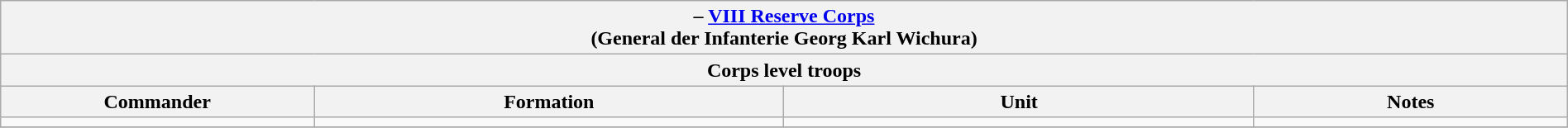<table class="wikitable" width=100%>
<tr valign="top">
<th colspan="4" bgcolor="white"> – <a href='#'>VIII Reserve Corps</a><br>(General der Infanterie Georg Karl Wichura)</th>
</tr>
<tr valign="top">
<th colspan="4" bgcolor="white">Corps level troops</th>
</tr>
<tr>
<th width=20%; align= center rowspan=1>Commander</th>
<th width=30%; align= center rowspan=1>Formation</th>
<th width=30%; align= center rowspan=1>Unit</th>
<th width=20%; align= center rowspan=1>Notes</th>
</tr>
<tr>
<td align= center></td>
<td align= center></td>
<td align= left></td>
<td align= left></td>
</tr>
<tr>
</tr>
</table>
